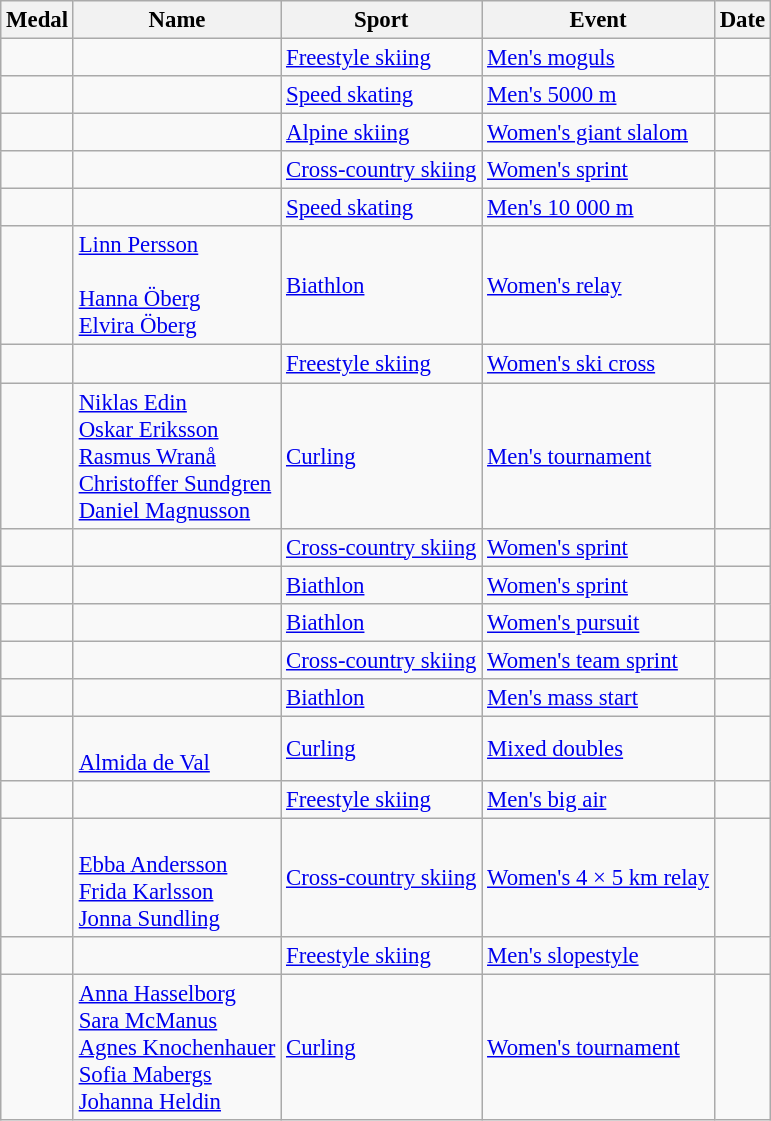<table class="wikitable sortable" style="font-size:95%;">
<tr>
<th>Medal</th>
<th>Name</th>
<th>Sport</th>
<th>Event</th>
<th>Date</th>
</tr>
<tr>
<td></td>
<td></td>
<td><a href='#'>Freestyle skiing</a></td>
<td><a href='#'>Men's moguls</a></td>
<td></td>
</tr>
<tr>
<td></td>
<td></td>
<td><a href='#'>Speed skating</a></td>
<td><a href='#'>Men's 5000 m</a></td>
<td></td>
</tr>
<tr>
<td></td>
<td></td>
<td><a href='#'>Alpine skiing</a></td>
<td><a href='#'>Women's giant slalom</a></td>
<td></td>
</tr>
<tr>
<td></td>
<td></td>
<td><a href='#'>Cross-country skiing</a></td>
<td><a href='#'>Women's sprint</a></td>
<td></td>
</tr>
<tr>
<td></td>
<td></td>
<td><a href='#'>Speed skating</a></td>
<td><a href='#'>Men's 10 000 m</a></td>
<td></td>
</tr>
<tr>
<td></td>
<td><a href='#'>Linn Persson</a><br><br><a href='#'>Hanna Öberg</a><br><a href='#'>Elvira Öberg</a></td>
<td><a href='#'>Biathlon</a></td>
<td><a href='#'>Women's relay</a></td>
<td></td>
</tr>
<tr>
<td></td>
<td></td>
<td><a href='#'>Freestyle skiing</a></td>
<td><a href='#'>Women's ski cross</a></td>
<td></td>
</tr>
<tr>
<td></td>
<td><a href='#'>Niklas Edin</a><br><a href='#'>Oskar Eriksson</a><br><a href='#'>Rasmus Wranå</a><br><a href='#'>Christoffer Sundgren</a><br><a href='#'>Daniel Magnusson</a></td>
<td><a href='#'>Curling</a></td>
<td><a href='#'>Men's tournament</a></td>
<td></td>
</tr>
<tr>
<td></td>
<td></td>
<td><a href='#'>Cross-country skiing</a></td>
<td><a href='#'>Women's sprint</a></td>
<td></td>
</tr>
<tr>
<td></td>
<td></td>
<td><a href='#'>Biathlon</a></td>
<td><a href='#'>Women's sprint</a></td>
<td></td>
</tr>
<tr>
<td></td>
<td></td>
<td><a href='#'>Biathlon</a></td>
<td><a href='#'>Women's pursuit</a></td>
<td></td>
</tr>
<tr>
<td></td>
<td><br></td>
<td><a href='#'>Cross-country skiing</a></td>
<td><a href='#'>Women's team sprint</a></td>
<td></td>
</tr>
<tr>
<td></td>
<td></td>
<td><a href='#'>Biathlon</a></td>
<td><a href='#'>Men's mass start</a></td>
<td></td>
</tr>
<tr>
<td></td>
<td><br><a href='#'>Almida de Val</a></td>
<td><a href='#'>Curling</a></td>
<td><a href='#'>Mixed doubles</a></td>
<td></td>
</tr>
<tr>
<td></td>
<td></td>
<td><a href='#'>Freestyle skiing</a></td>
<td><a href='#'>Men's big air</a></td>
<td></td>
</tr>
<tr>
<td></td>
<td><br><a href='#'>Ebba Andersson</a><br><a href='#'>Frida Karlsson</a><br><a href='#'>Jonna Sundling</a></td>
<td><a href='#'>Cross-country skiing</a></td>
<td><a href='#'>Women's 4 × 5 km relay</a></td>
<td></td>
</tr>
<tr>
<td></td>
<td></td>
<td><a href='#'>Freestyle skiing</a></td>
<td><a href='#'>Men's slopestyle</a></td>
<td></td>
</tr>
<tr>
<td></td>
<td><a href='#'>Anna Hasselborg</a><br><a href='#'>Sara McManus</a><br><a href='#'>Agnes Knochenhauer</a><br><a href='#'>Sofia Mabergs</a><br><a href='#'>Johanna Heldin</a></td>
<td><a href='#'>Curling</a></td>
<td><a href='#'>Women's tournament</a></td>
<td></td>
</tr>
</table>
